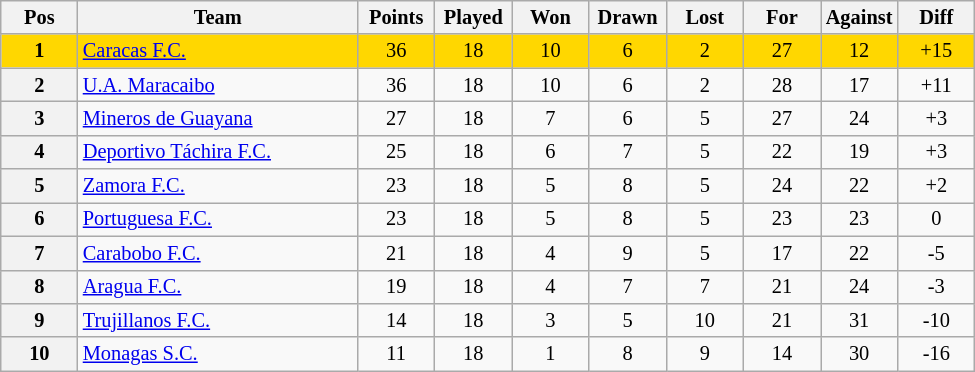<table class="wikitable" style="font-size:85%; text-align:center;">
<tr>
<th width="45">Pos</th>
<th width="180">Team</th>
<th width="45">Points</th>
<th width="45">Played</th>
<th width="45">Won</th>
<th width="45">Drawn</th>
<th width="45">Lost</th>
<th width="45">For</th>
<th width="45">Against</th>
<th width="45">Diff</th>
</tr>
<tr bgcolor="gold">
<td><strong>1</strong></td>
<td align=left><a href='#'>Caracas F.C.</a></td>
<td>36</td>
<td>18</td>
<td>10</td>
<td>6</td>
<td>2</td>
<td>27</td>
<td>12</td>
<td>+15</td>
</tr>
<tr>
<th>2</th>
<td align=left><a href='#'>U.A. Maracaibo</a></td>
<td>36</td>
<td>18</td>
<td>10</td>
<td>6</td>
<td>2</td>
<td>28</td>
<td>17</td>
<td>+11</td>
</tr>
<tr>
<th>3</th>
<td align=left><a href='#'>Mineros de Guayana</a></td>
<td>27</td>
<td>18</td>
<td>7</td>
<td>6</td>
<td>5</td>
<td>27</td>
<td>24</td>
<td>+3</td>
</tr>
<tr>
<th>4</th>
<td align=left><a href='#'>Deportivo Táchira F.C.</a></td>
<td>25</td>
<td>18</td>
<td>6</td>
<td>7</td>
<td>5</td>
<td>22</td>
<td>19</td>
<td>+3</td>
</tr>
<tr>
<th>5</th>
<td align=left><a href='#'>Zamora F.C.</a></td>
<td>23</td>
<td>18</td>
<td>5</td>
<td>8</td>
<td>5</td>
<td>24</td>
<td>22</td>
<td>+2</td>
</tr>
<tr>
<th>6</th>
<td align=left><a href='#'>Portuguesa F.C.</a></td>
<td>23</td>
<td>18</td>
<td>5</td>
<td>8</td>
<td>5</td>
<td>23</td>
<td>23</td>
<td>0</td>
</tr>
<tr>
<th>7</th>
<td align=left><a href='#'>Carabobo F.C.</a></td>
<td>21</td>
<td>18</td>
<td>4</td>
<td>9</td>
<td>5</td>
<td>17</td>
<td>22</td>
<td>-5</td>
</tr>
<tr>
<th>8</th>
<td align=left><a href='#'>Aragua F.C.</a></td>
<td>19</td>
<td>18</td>
<td>4</td>
<td>7</td>
<td>7</td>
<td>21</td>
<td>24</td>
<td>-3</td>
</tr>
<tr>
<th>9</th>
<td align=left><a href='#'>Trujillanos F.C.</a></td>
<td>14</td>
<td>18</td>
<td>3</td>
<td>5</td>
<td>10</td>
<td>21</td>
<td>31</td>
<td>-10</td>
</tr>
<tr>
<th>10</th>
<td align=left><a href='#'>Monagas S.C.</a></td>
<td>11</td>
<td>18</td>
<td>1</td>
<td>8</td>
<td>9</td>
<td>14</td>
<td>30</td>
<td>-16</td>
</tr>
</table>
